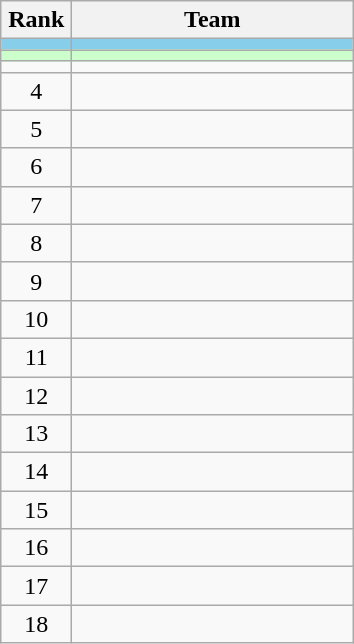<table class="wikitable" style="text-align:center;">
<tr>
<th width=40>Rank</th>
<th width=180>Team</th>
</tr>
<tr bgcolor=#87ceeb>
<td></td>
<td style="text-align:left;"></td>
</tr>
<tr bgcolor=#ccffcc>
<td></td>
<td style="text-align:left;"></td>
</tr>
<tr>
<td></td>
<td style="text-align:left;"></td>
</tr>
<tr>
<td>4</td>
<td style="text-align:left;"></td>
</tr>
<tr>
<td>5</td>
<td style="text-align:left;"></td>
</tr>
<tr>
<td>6</td>
<td style="text-align:left;"></td>
</tr>
<tr>
<td>7</td>
<td style="text-align:left;"></td>
</tr>
<tr>
<td>8</td>
<td style="text-align:left;"></td>
</tr>
<tr>
<td>9</td>
<td style="text-align:left;"></td>
</tr>
<tr>
<td>10</td>
<td style="text-align:left;"></td>
</tr>
<tr>
<td>11</td>
<td style="text-align:left;"></td>
</tr>
<tr>
<td>12</td>
<td style="text-align:left;"></td>
</tr>
<tr>
<td>13</td>
<td style="text-align:left;"></td>
</tr>
<tr>
<td>14</td>
<td style="text-align:left;"></td>
</tr>
<tr>
<td>15</td>
<td style="text-align:left;"></td>
</tr>
<tr>
<td>16</td>
<td style="text-align:left;"></td>
</tr>
<tr>
<td>17</td>
<td style="text-align:left;"></td>
</tr>
<tr>
<td>18</td>
<td style="text-align:left;"></td>
</tr>
</table>
